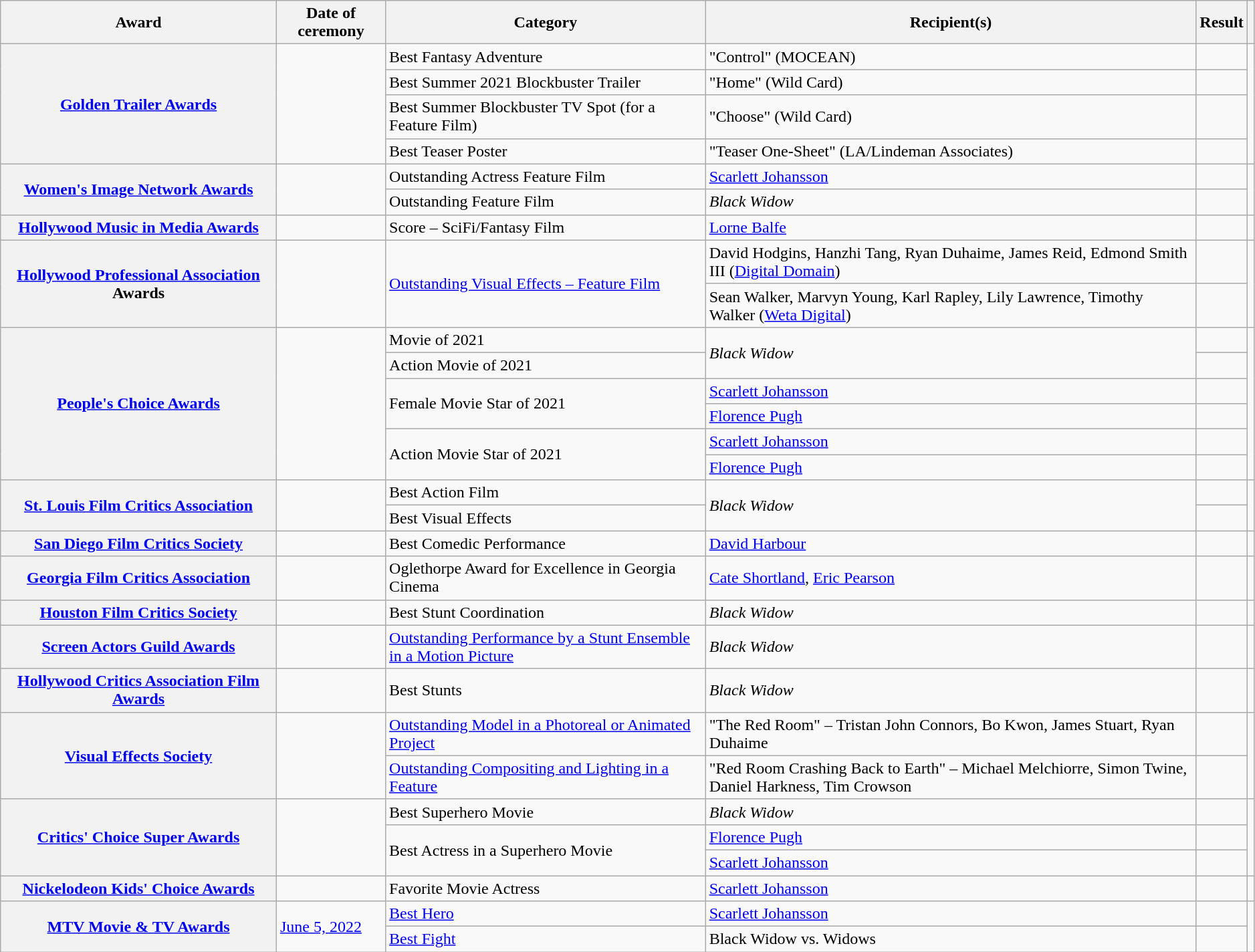<table class="wikitable sortable plainrowheaders" style="width: 99%">
<tr>
<th scope="col" style="width:22%;">Award</th>
<th scope="col">Date of ceremony</th>
<th scope="col">Category</th>
<th scope="col">Recipient(s)</th>
<th scope="col">Result</th>
<th scope="col" class="unsortable"></th>
</tr>
<tr>
<th rowspan="4" scope="row" style="text-align:center;"><a href='#'>Golden Trailer Awards</a></th>
<td rowspan="4"></td>
<td>Best Fantasy Adventure</td>
<td>"Control" (MOCEAN)</td>
<td></td>
<td rowspan="4" style="text-align:center;"></td>
</tr>
<tr>
<td>Best Summer 2021 Blockbuster Trailer</td>
<td>"Home" (Wild Card)</td>
<td></td>
</tr>
<tr>
<td>Best Summer Blockbuster TV Spot (for a Feature Film)</td>
<td>"Choose" (Wild Card)</td>
<td></td>
</tr>
<tr>
<td>Best Teaser Poster</td>
<td>"Teaser One-Sheet" (LA/Lindeman Associates)</td>
<td></td>
</tr>
<tr>
<th rowspan="2" scope="row" style="text-align:center;"><a href='#'>Women's Image Network Awards</a></th>
<td rowspan="2"></td>
<td>Outstanding Actress Feature Film</td>
<td><a href='#'>Scarlett Johansson</a></td>
<td></td>
<td rowspan="2" style="text-align:center;"></td>
</tr>
<tr>
<td>Outstanding Feature Film</td>
<td><em>Black Widow</em></td>
<td></td>
</tr>
<tr>
<th scope="row" style="text-align:center;"><a href='#'>Hollywood Music in Media Awards</a></th>
<td></td>
<td>Score – SciFi/Fantasy Film</td>
<td><a href='#'>Lorne Balfe</a></td>
<td></td>
<td style="text-align:center;"></td>
</tr>
<tr>
<th rowspan="2" scope="row" style="text-align:center;"><a href='#'>Hollywood Professional Association</a> Awards</th>
<td rowspan="2"></td>
<td rowspan="2"><a href='#'>Outstanding Visual Effects – Feature Film</a></td>
<td>David Hodgins, Hanzhi Tang, Ryan Duhaime, James Reid, Edmond Smith III (<a href='#'>Digital Domain</a>)</td>
<td></td>
<td rowspan="2" style="text-align:center;"></td>
</tr>
<tr>
<td>Sean Walker, Marvyn Young, Karl Rapley, Lily Lawrence, Timothy Walker (<a href='#'>Weta Digital</a>)</td>
<td></td>
</tr>
<tr>
<th rowspan="6" scope="row" style="text-align:center;"><a href='#'>People's Choice Awards</a></th>
<td rowspan="6"><a href='#'></a></td>
<td>Movie of 2021</td>
<td rowspan="2"><em>Black Widow</em></td>
<td></td>
<td rowspan="6" style="text-align:center;"></td>
</tr>
<tr>
<td>Action Movie of 2021</td>
<td></td>
</tr>
<tr>
<td rowspan="2">Female Movie Star of 2021</td>
<td><a href='#'>Scarlett Johansson</a></td>
<td></td>
</tr>
<tr>
<td><a href='#'>Florence Pugh</a></td>
<td></td>
</tr>
<tr>
<td rowspan="2">Action Movie Star of 2021</td>
<td><a href='#'>Scarlett Johansson</a></td>
<td></td>
</tr>
<tr>
<td><a href='#'>Florence Pugh</a></td>
<td></td>
</tr>
<tr>
<th scope="row" rowspan="2" style="text-align:center;"><a href='#'>St. Louis Film Critics Association</a></th>
<td rowspan="2"><a href='#'></a></td>
<td>Best Action Film</td>
<td rowspan="2"><em>Black Widow</em></td>
<td></td>
<td rowspan="2" style="text-align: center;"></td>
</tr>
<tr>
<td>Best Visual Effects</td>
<td></td>
</tr>
<tr>
<th scope="row" style="text-align: center;"><a href='#'>San Diego Film Critics Society</a></th>
<td><a href='#'></a></td>
<td>Best Comedic Performance</td>
<td><a href='#'>David Harbour</a></td>
<td></td>
<td style="text-align: center;"></td>
</tr>
<tr>
<th scope="row" style="text-align: center;"><a href='#'>Georgia Film Critics Association</a></th>
<td></td>
<td>Oglethorpe Award for Excellence in Georgia Cinema</td>
<td><a href='#'>Cate Shortland</a>, <a href='#'>Eric Pearson</a></td>
<td></td>
<td style="text-align: center;"></td>
</tr>
<tr>
<th scope="row" style="text-align:center;"><a href='#'>Houston Film Critics Society</a></th>
<td><a href='#'></a></td>
<td>Best Stunt Coordination</td>
<td><em>Black Widow</em></td>
<td></td>
<td style="text-align:center;"></td>
</tr>
<tr>
<th scope="row" style="text-align:center;"><a href='#'>Screen Actors Guild Awards</a></th>
<td><a href='#'></a></td>
<td><a href='#'>Outstanding Performance by a Stunt Ensemble in a Motion Picture</a></td>
<td><em>Black Widow</em></td>
<td></td>
<td style="text-align: center;"></td>
</tr>
<tr>
<th scope="row" style="text-align:center;"><a href='#'>Hollywood Critics Association Film Awards</a></th>
<td><a href='#'></a></td>
<td>Best Stunts</td>
<td><em>Black Widow</em></td>
<td></td>
<td style="text-align:center;"></td>
</tr>
<tr>
<th rowspan="2" scope="row" style="text-align: center;"><a href='#'>Visual Effects Society</a></th>
<td rowspan="2"><a href='#'></a></td>
<td><a href='#'>Outstanding Model in a Photoreal or Animated Project</a></td>
<td>"The Red Room" – Tristan John Connors, Bo Kwon, James Stuart, Ryan Duhaime</td>
<td></td>
<td rowspan="2" style="text-align: center;"></td>
</tr>
<tr>
<td><a href='#'>Outstanding Compositing and Lighting in a Feature</a></td>
<td>"Red Room Crashing Back to Earth" – Michael Melchiorre, Simon Twine, Daniel Harkness, Tim Crowson</td>
<td></td>
</tr>
<tr>
<th scope="row" style="text-align: center;" rowspan="3"><a href='#'>Critics' Choice Super Awards</a></th>
<td rowspan="3"><a href='#'></a></td>
<td>Best Superhero Movie</td>
<td><em>Black Widow</em></td>
<td></td>
<td rowspan="3" style="text-align:center;"><br></td>
</tr>
<tr>
<td rowspan="2">Best Actress in a Superhero Movie</td>
<td><a href='#'>Florence Pugh</a></td>
<td></td>
</tr>
<tr>
<td><a href='#'>Scarlett Johansson</a></td>
<td></td>
</tr>
<tr>
<th scope="row" style="text-align: center;"><a href='#'>Nickelodeon Kids' Choice Awards</a></th>
<td><a href='#'></a></td>
<td>Favorite Movie Actress</td>
<td><a href='#'>Scarlett Johansson</a></td>
<td></td>
<td style="text-align: center;"></td>
</tr>
<tr>
<th rowspan="2" scope="row" style="text-align: center;"><a href='#'>MTV Movie & TV Awards</a></th>
<td rowspan="2"><a href='#'>June 5, 2022</a></td>
<td><a href='#'>Best Hero</a></td>
<td><a href='#'>Scarlett Johansson</a></td>
<td></td>
<td rowspan="2" style="text-align: center;"></td>
</tr>
<tr>
<td><a href='#'>Best Fight</a></td>
<td>Black Widow vs. Widows</td>
<td></td>
</tr>
</table>
